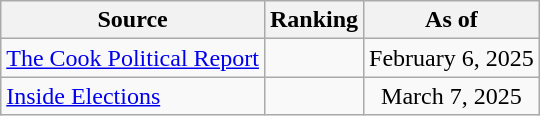<table class="wikitable" style="text-align:center">
<tr>
<th>Source</th>
<th>Ranking</th>
<th>As of</th>
</tr>
<tr>
<td align=left><a href='#'>The Cook Political Report</a></td>
<td></td>
<td>February 6, 2025</td>
</tr>
<tr>
<td align=left><a href='#'>Inside Elections</a></td>
<td></td>
<td>March 7, 2025</td>
</tr>
</table>
